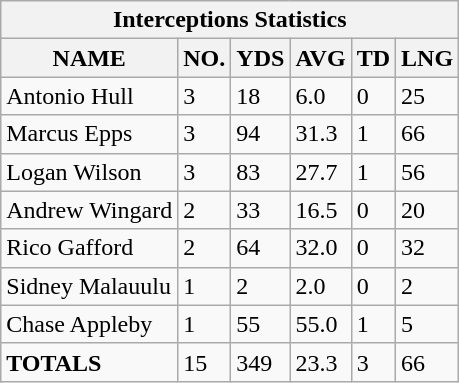<table class="wikitable sortable collapsible collapsed">
<tr>
<th colspan="16">Interceptions Statistics</th>
</tr>
<tr>
<th>NAME</th>
<th>NO.</th>
<th>YDS</th>
<th>AVG</th>
<th>TD</th>
<th>LNG</th>
</tr>
<tr>
<td>Antonio Hull</td>
<td>3</td>
<td>18</td>
<td>6.0</td>
<td>0</td>
<td>25</td>
</tr>
<tr>
<td>Marcus Epps</td>
<td>3</td>
<td>94</td>
<td>31.3</td>
<td>1</td>
<td>66</td>
</tr>
<tr>
<td>Logan Wilson</td>
<td>3</td>
<td>83</td>
<td>27.7</td>
<td>1</td>
<td>56</td>
</tr>
<tr>
<td>Andrew Wingard</td>
<td>2</td>
<td>33</td>
<td>16.5</td>
<td>0</td>
<td>20</td>
</tr>
<tr>
<td>Rico Gafford</td>
<td>2</td>
<td>64</td>
<td>32.0</td>
<td>0</td>
<td>32</td>
</tr>
<tr>
<td>Sidney Malauulu</td>
<td>1</td>
<td>2</td>
<td>2.0</td>
<td>0</td>
<td>2</td>
</tr>
<tr>
<td>Chase Appleby</td>
<td>1</td>
<td>55</td>
<td>55.0</td>
<td>1</td>
<td>5</td>
</tr>
<tr>
<td><strong>TOTALS</strong></td>
<td>15</td>
<td>349</td>
<td>23.3</td>
<td>3</td>
<td>66</td>
</tr>
</table>
